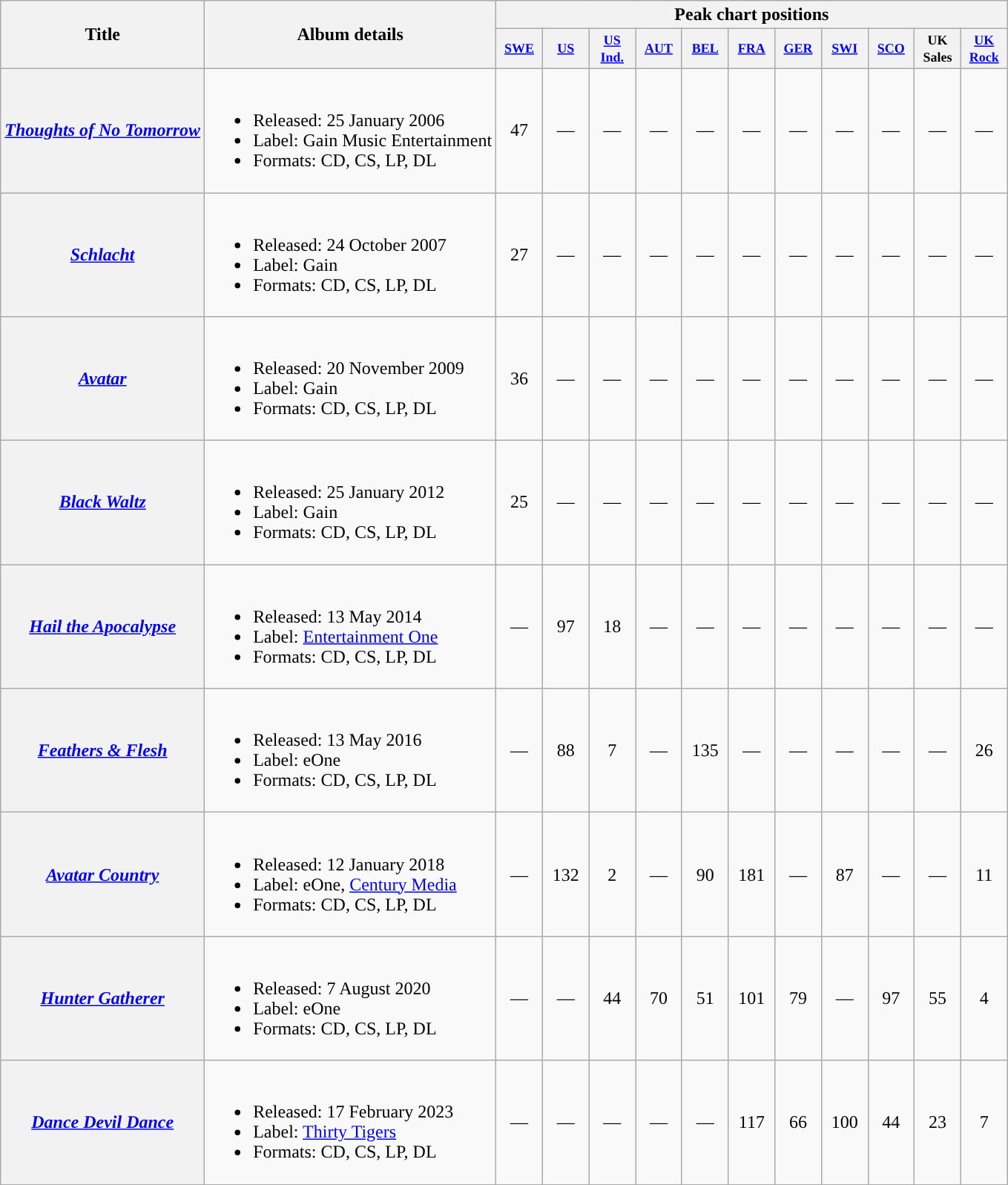<table class ="wikitable">
<tr>
<th rowspan="2">Title</th>
<th rowspan="2">Album details</th>
<th colspan="11">Peak chart positions</th>
</tr>
<tr>
<th style="width:3em;font-size:75%"><a href='#'>SWE</a><br></th>
<th style="width:3em;font-size:75%"><a href='#'>US</a><br></th>
<th style="width:3em;font-size:75%"><a href='#'>US<br> Ind.</a></th>
<th style="width:3em;font-size:75%"><a href='#'>AUT</a><br></th>
<th style="width:3em;font-size:75%"><a href='#'>BEL</a><br></th>
<th style="width:3em;font-size:75%"><a href='#'>FRA</a><br></th>
<th style="width:3em;font-size:75%"><a href='#'>GER</a><br></th>
<th style="width:3em;font-size:75%"><a href='#'>SWI</a><br></th>
<th style="width:3em;font-size:75%"><a href='#'>SCO</a><br></th>
<th style="width:3em;font-size:75%">UK Sales<br></th>
<th style="width:3em;font-size:75%"><a href='#'>UK Rock</a><br></th>
</tr>
<tr>
<th scope="row"><em><a href='#'>Thoughts of No Tomorrow</a></em></th>
<td><br><ul><li>Released: 25 January 2006</li><li>Label: Gain Music Entertainment</li><li>Formats: CD, CS, LP, DL</li></ul></td>
<td align="center">47</td>
<td align="center">—</td>
<td align="center">—</td>
<td align="center">—</td>
<td align="center">—</td>
<td align="center">—</td>
<td align="center">—</td>
<td align="center">—</td>
<td align="center">—</td>
<td align="center">—</td>
<td align="center">—</td>
</tr>
<tr>
<th scope="row"><em><a href='#'>Schlacht</a></em></th>
<td><br><ul><li>Released: 24 October 2007</li><li>Label: Gain</li><li>Formats: CD, CS, LP, DL</li></ul></td>
<td align="center">27</td>
<td align="center">—</td>
<td align="center">—</td>
<td align="center">—</td>
<td align="center">—</td>
<td align="center">—</td>
<td align="center">—</td>
<td align="center">—</td>
<td align="center">—</td>
<td align="center">—</td>
<td align="center">—</td>
</tr>
<tr>
<th scope="row"><em><a href='#'>Avatar</a></em></th>
<td><br><ul><li>Released: 20 November 2009</li><li>Label: Gain</li><li>Formats: CD, CS, LP, DL</li></ul></td>
<td align="center">36</td>
<td align="center">—</td>
<td align="center">—</td>
<td align="center">—</td>
<td align="center">—</td>
<td align="center">—</td>
<td align="center">—</td>
<td align="center">—</td>
<td align="center">—</td>
<td align="center">—</td>
<td align="center">—</td>
</tr>
<tr>
<th scope="row"><em><a href='#'>Black Waltz</a></em></th>
<td><br><ul><li>Released: 25 January 2012</li><li>Label: Gain</li><li>Formats: CD, CS, LP, DL</li></ul></td>
<td align="center">25</td>
<td align="center">—</td>
<td align="center">—</td>
<td align="center">—</td>
<td align="center">—</td>
<td align="center">—</td>
<td align="center">—</td>
<td align="center">—</td>
<td align="center">—</td>
<td align="center">—</td>
<td align="center">—</td>
</tr>
<tr>
<th scope="row"><em><a href='#'>Hail the Apocalypse</a></em></th>
<td><br><ul><li>Released: 13 May 2014</li><li>Label: <a href='#'>Entertainment One</a></li><li>Formats: CD, CS, LP, DL</li></ul></td>
<td align="center">—</td>
<td align="center">97</td>
<td align="center">18</td>
<td align="center">—</td>
<td align="center">—</td>
<td align="center">—</td>
<td align="center">—</td>
<td align="center">—</td>
<td align="center">—</td>
<td align="center">—</td>
<td align="center">—</td>
</tr>
<tr>
<th scope="row"><em><a href='#'>Feathers & Flesh</a></em></th>
<td><br><ul><li>Released: 13 May 2016</li><li>Label: eOne</li><li>Formats: CD, CS, LP, DL</li></ul></td>
<td align="center">—</td>
<td align="center">88</td>
<td align="center">7</td>
<td align="center">—</td>
<td align="center">135</td>
<td align="center">—</td>
<td align="center">—</td>
<td align="center">—</td>
<td align="center">—</td>
<td align="center">—</td>
<td align="center">26</td>
</tr>
<tr>
<th scope="row"><em><a href='#'>Avatar Country</a></em></th>
<td><br><ul><li>Released: 12 January 2018</li><li>Label: eOne, <a href='#'>Century Media</a></li><li>Formats: CD, CS, LP, DL</li></ul></td>
<td align="center">—</td>
<td align="center">132</td>
<td align="center">2</td>
<td align="center">—</td>
<td align="center">90</td>
<td align="center">181</td>
<td align="center">—</td>
<td align="center">87</td>
<td align="center">—</td>
<td align="center">—</td>
<td align="center">11</td>
</tr>
<tr>
<th scope="row"><em><a href='#'>Hunter Gatherer</a></em></th>
<td><br><ul><li>Released: 7 August 2020</li><li>Label: eOne</li><li>Formats: CD, CS, LP, DL</li></ul></td>
<td align="center">—</td>
<td align="center">—</td>
<td align="center">44</td>
<td align="center">70</td>
<td align="center">51</td>
<td align="center">101</td>
<td align="center">79</td>
<td align="center">—</td>
<td align="center">97</td>
<td align="center">55</td>
<td align="center">4</td>
</tr>
<tr>
<th scope="row"><em><a href='#'>Dance Devil Dance</a></em></th>
<td><br><ul><li>Released: 17 February 2023</li><li>Label: <a href='#'>Thirty Tigers</a></li><li>Formats: CD, CS, LP, DL</li></ul></td>
<td align="center">—</td>
<td align="center">—</td>
<td align="center">—</td>
<td align="center">—</td>
<td align="center">—</td>
<td align="center">117</td>
<td align="center">66</td>
<td align="center">100</td>
<td align="center">44</td>
<td align="center">23</td>
<td align="center">7</td>
</tr>
</table>
